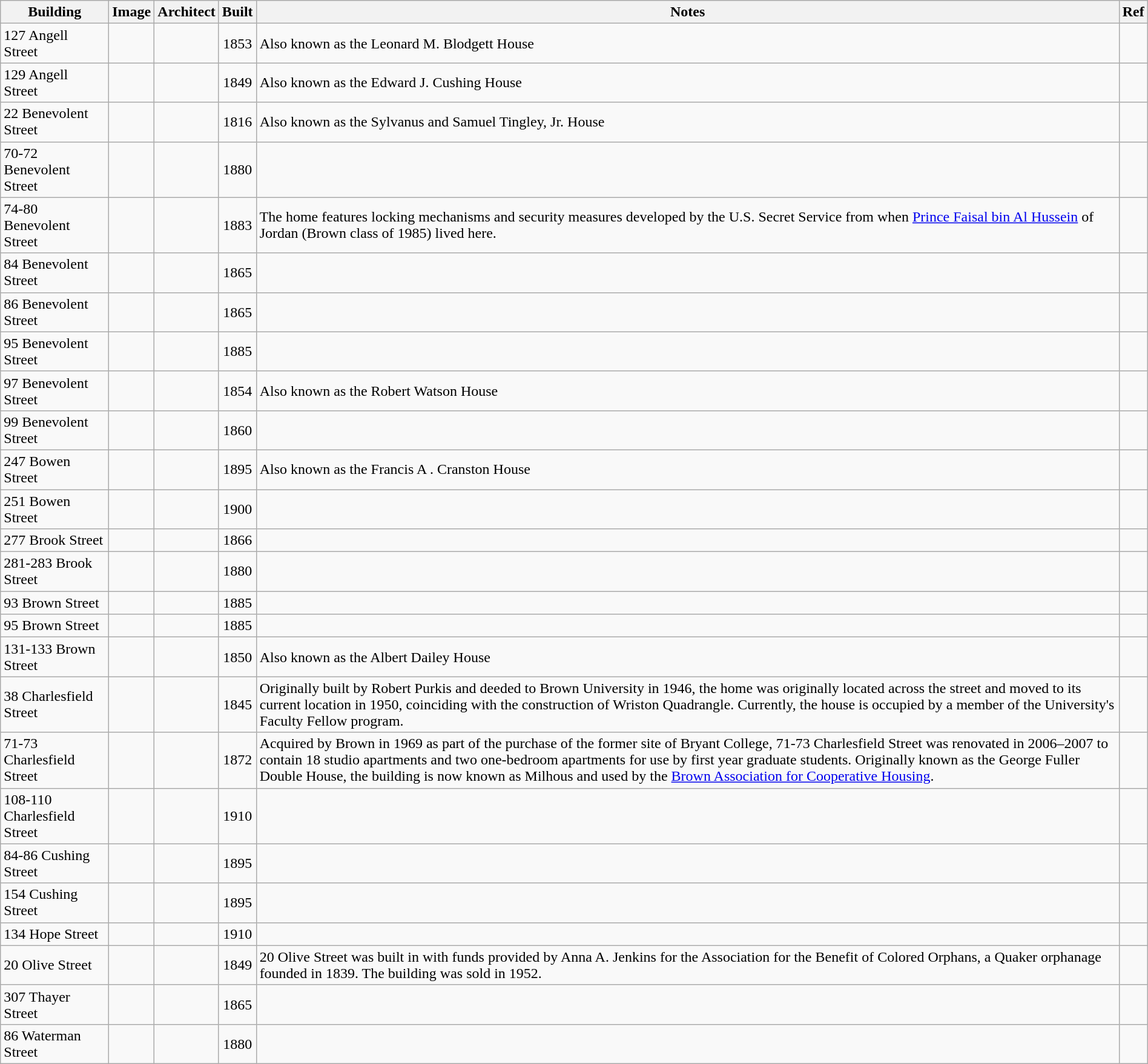<table class="wikitable sortable" style="width:100%">
<tr>
<th>Building</th>
<th class="unsortable">Image</th>
<th>Architect</th>
<th>Built</th>
<th class="unsortable">Notes</th>
<th class="unsortable">Ref</th>
</tr>
<tr>
<td>127 Angell Street</td>
<td align="center"></td>
<td></td>
<td align="center">1853</td>
<td>Also known as the Leonard M. Blodgett House</td>
<td align="center"></td>
</tr>
<tr>
<td>129 Angell Street</td>
<td align="center"></td>
<td></td>
<td align="center">1849</td>
<td>Also known as the Edward J. Cushing House</td>
<td align="center"></td>
</tr>
<tr>
<td>22 Benevolent Street</td>
<td align="center"></td>
<td></td>
<td align="center">1816</td>
<td>Also known as the Sylvanus and Samuel Tingley, Jr. House</td>
<td align="center"></td>
</tr>
<tr>
<td>70-72 Benevolent Street</td>
<td align="center"></td>
<td></td>
<td align="center">1880</td>
<td></td>
<td align="center"></td>
</tr>
<tr>
<td>74-80 Benevolent Street</td>
<td align="center"></td>
<td></td>
<td align="center">1883</td>
<td>The home features locking mechanisms and security measures developed by the U.S. Secret Service from when <a href='#'>Prince Faisal bin Al Hussein</a> of Jordan (Brown class of 1985) lived here.</td>
<td align="center"></td>
</tr>
<tr>
<td>84 Benevolent Street</td>
<td align="center"></td>
<td></td>
<td align="center">1865</td>
<td></td>
<td align="center"></td>
</tr>
<tr>
<td>86 Benevolent Street</td>
<td align="center"></td>
<td></td>
<td align="center">1865</td>
<td></td>
<td align="center"></td>
</tr>
<tr>
<td>95 Benevolent Street</td>
<td align="center"></td>
<td></td>
<td align="center">1885</td>
<td></td>
<td align="center"></td>
</tr>
<tr>
<td>97 Benevolent Street</td>
<td align="center"></td>
<td></td>
<td align="center">1854</td>
<td>Also known as the Robert Watson House</td>
<td align="center"></td>
</tr>
<tr>
<td>99 Benevolent Street</td>
<td align="center"></td>
<td></td>
<td align="center">1860</td>
<td></td>
<td align="center"></td>
</tr>
<tr>
<td>247 Bowen Street</td>
<td align="center"></td>
<td></td>
<td align="center">1895</td>
<td>Also known as the Francis A . Cranston House</td>
<td align="center"></td>
</tr>
<tr>
<td>251 Bowen Street</td>
<td align="center"></td>
<td></td>
<td align="center">1900</td>
<td></td>
<td align="center"></td>
</tr>
<tr>
<td>277 Brook Street</td>
<td align="center"></td>
<td></td>
<td align="center">1866</td>
<td></td>
<td align="center"></td>
</tr>
<tr>
<td>281-283 Brook Street</td>
<td align="center"></td>
<td></td>
<td align="center">1880</td>
<td></td>
<td align="center"></td>
</tr>
<tr>
<td>93 Brown Street</td>
<td align="center"></td>
<td></td>
<td align="center">1885</td>
<td></td>
<td align="center"></td>
</tr>
<tr>
<td>95 Brown Street</td>
<td align="center"></td>
<td></td>
<td align="center">1885</td>
<td></td>
<td align="center"></td>
</tr>
<tr>
<td>131-133 Brown Street</td>
<td align="center"></td>
<td></td>
<td align="center">1850</td>
<td>Also known as the Albert Dailey House</td>
<td align="center"></td>
</tr>
<tr>
<td>38 Charlesfield Street</td>
<td align="center"></td>
<td></td>
<td align="center">1845</td>
<td>Originally built by Robert Purkis and deeded to Brown University in 1946, the home was originally located across the street and moved to its current location in 1950, coinciding with the construction of Wriston Quadrangle. Currently, the house is occupied by a member of the University's Faculty Fellow program.</td>
<td align="center"></td>
</tr>
<tr>
<td>71-73 Charlesfield Street</td>
<td align="center"></td>
<td></td>
<td align="center">1872</td>
<td>Acquired by Brown in 1969 as part of the purchase of the former site of Bryant College, 71-73 Charlesfield Street was renovated in 2006–2007 to contain 18 studio apartments and two one-bedroom apartments for use by first year graduate students. Originally known as the George Fuller Double House, the building is now known as Milhous and used by the <a href='#'>Brown Association for Cooperative Housing</a>.</td>
<td align="center"></td>
</tr>
<tr>
<td>108-110 Charlesfield Street</td>
<td align="center"></td>
<td></td>
<td align="center">1910</td>
<td></td>
<td align="center"></td>
</tr>
<tr>
<td>84-86 Cushing Street</td>
<td align="center"></td>
<td></td>
<td align="center">1895</td>
<td></td>
<td align="center"></td>
</tr>
<tr>
<td>154 Cushing Street</td>
<td align="center"></td>
<td></td>
<td align="center">1895</td>
<td></td>
<td align="center"></td>
</tr>
<tr>
<td>134 Hope Street</td>
<td align="center"></td>
<td></td>
<td align="center">1910</td>
<td></td>
<td align="center"></td>
</tr>
<tr>
<td>20 Olive Street</td>
<td align="center"></td>
<td></td>
<td align="center">1849</td>
<td>20 Olive Street was built in with funds provided by Anna A. Jenkins for the Association for the Benefit of Colored Orphans, a Quaker orphanage founded in 1839. The building was sold in 1952.</td>
<td align="center"></td>
</tr>
<tr>
<td>307 Thayer Street</td>
<td align="center"></td>
<td></td>
<td align="center">1865</td>
<td></td>
<td align="center"></td>
</tr>
<tr>
<td>86 Waterman Street</td>
<td align="center"></td>
<td></td>
<td align="center">1880</td>
<td></td>
<td align="center"></td>
</tr>
</table>
